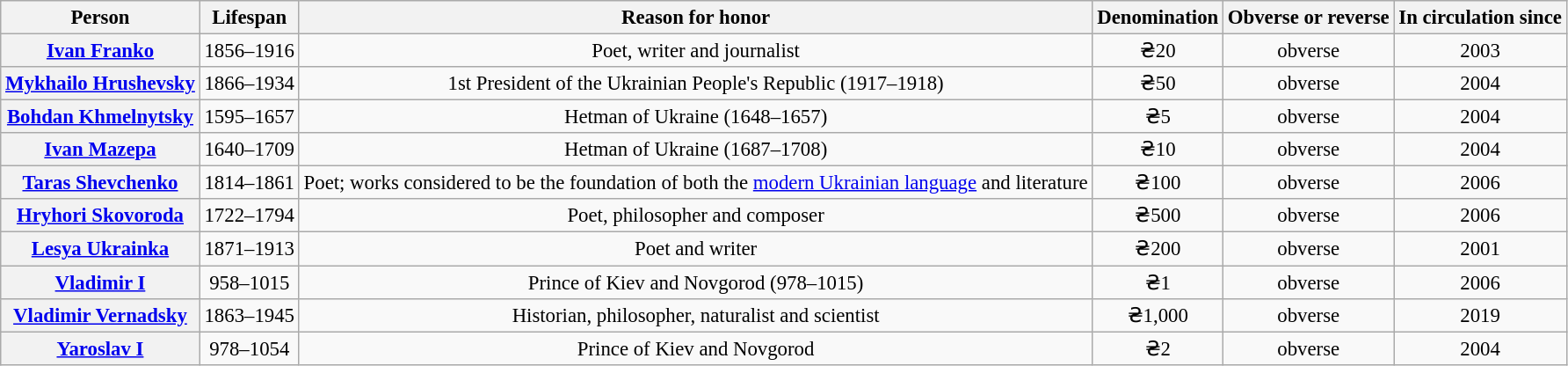<table class="wikitable" style="font-size: 95%; text-align:center;">
<tr>
<th>Person</th>
<th>Lifespan</th>
<th>Reason for honor</th>
<th>Denomination</th>
<th>Obverse or reverse</th>
<th>In circulation since</th>
</tr>
<tr>
<th><a href='#'>Ivan Franko</a></th>
<td>1856–1916</td>
<td>Poet, writer and journalist</td>
<td>₴20</td>
<td>obverse</td>
<td>2003</td>
</tr>
<tr>
<th><a href='#'>Mykhailo Hrushevsky</a></th>
<td>1866–1934</td>
<td>1st President of the Ukrainian People's Republic (1917–1918)</td>
<td>₴50</td>
<td>obverse</td>
<td>2004</td>
</tr>
<tr>
<th><a href='#'>Bohdan Khmelnytsky</a></th>
<td>1595–1657</td>
<td>Hetman of Ukraine (1648–1657)</td>
<td>₴5</td>
<td>obverse</td>
<td>2004</td>
</tr>
<tr>
<th><a href='#'>Ivan Mazepa</a></th>
<td>1640–1709</td>
<td>Hetman of Ukraine (1687–1708)</td>
<td>₴10</td>
<td>obverse</td>
<td>2004</td>
</tr>
<tr>
<th><a href='#'>Taras Shevchenko</a></th>
<td>1814–1861</td>
<td>Poet; works considered to be the foundation of both the <a href='#'>modern Ukrainian language</a> and literature</td>
<td>₴100</td>
<td>obverse</td>
<td>2006</td>
</tr>
<tr>
<th><a href='#'>Hryhori Skovoroda</a></th>
<td>1722–1794</td>
<td>Poet, philosopher and composer</td>
<td>₴500</td>
<td>obverse</td>
<td>2006</td>
</tr>
<tr>
<th><a href='#'>Lesya Ukrainka</a></th>
<td>1871–1913</td>
<td>Poet and writer</td>
<td>₴200</td>
<td>obverse</td>
<td>2001</td>
</tr>
<tr>
<th><a href='#'>Vladimir I</a></th>
<td>958–1015</td>
<td>Prince of Kiev and Novgorod (978–1015)</td>
<td>₴1</td>
<td>obverse</td>
<td>2006</td>
</tr>
<tr>
<th><a href='#'>Vladimir Vernadsky</a></th>
<td>1863–1945</td>
<td>Historian, philosopher, naturalist and scientist</td>
<td>₴1,000</td>
<td>obverse</td>
<td>2019</td>
</tr>
<tr>
<th><a href='#'>Yaroslav I</a></th>
<td>978–1054</td>
<td>Prince of Kiev and Novgorod</td>
<td>₴2</td>
<td>obverse</td>
<td>2004</td>
</tr>
</table>
